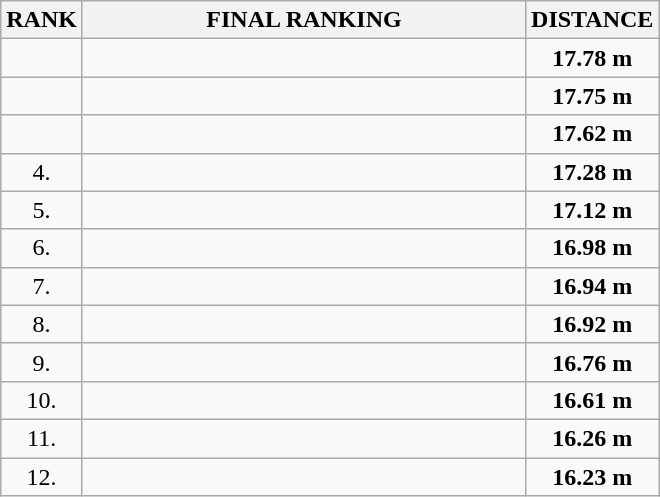<table class="wikitable sortable">
<tr>
<th>RANK</th>
<th align="center" style="width: 18em">FINAL RANKING</th>
<th>DISTANCE</th>
</tr>
<tr>
<td align="center"></td>
<td></td>
<td align="center"><strong>17.78 m</strong></td>
</tr>
<tr>
<td align="center"></td>
<td></td>
<td align="center"><strong>17.75 m</strong></td>
</tr>
<tr>
<td align="center"></td>
<td></td>
<td align="center"><strong>17.62 m</strong></td>
</tr>
<tr>
<td align="center">4.</td>
<td></td>
<td align="center"><strong>17.28 m</strong></td>
</tr>
<tr>
<td align="center">5.</td>
<td></td>
<td align="center"><strong>17.12 m</strong></td>
</tr>
<tr>
<td align="center">6.</td>
<td></td>
<td align="center"><strong>16.98 m</strong></td>
</tr>
<tr>
<td align="center">7.</td>
<td></td>
<td align="center"><strong>16.94 m</strong></td>
</tr>
<tr>
<td align="center">8.</td>
<td></td>
<td align="center"><strong>16.92 m</strong></td>
</tr>
<tr>
<td align="center">9.</td>
<td></td>
<td align="center"><strong>16.76 m</strong></td>
</tr>
<tr>
<td align="center">10.</td>
<td></td>
<td align="center"><strong>16.61 m</strong></td>
</tr>
<tr>
<td align="center">11.</td>
<td></td>
<td align="center"><strong>16.26 m</strong></td>
</tr>
<tr>
<td align="center">12.</td>
<td></td>
<td align="center"><strong>16.23 m</strong></td>
</tr>
</table>
